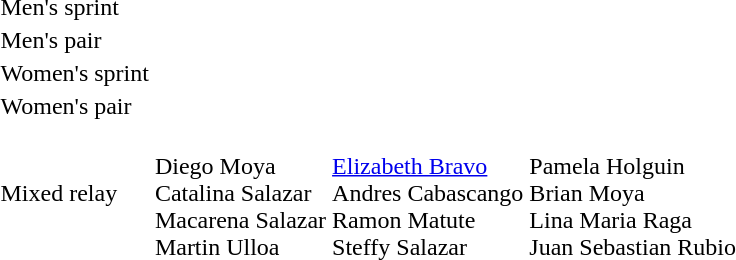<table>
<tr>
<td>Men's sprint</td>
<td></td>
<td></td>
<td></td>
</tr>
<tr>
<td>Men's pair</td>
<td></td>
<td></td>
<td></td>
</tr>
<tr>
<td>Women's sprint</td>
<td></td>
<td></td>
<td></td>
</tr>
<tr>
<td>Women's pair</td>
<td nowrap></td>
<td nowrap></td>
<td nowrap></td>
</tr>
<tr>
<td>Mixed relay</td>
<td><br>Diego Moya<br>Catalina Salazar<br>Macarena Salazar<br>Martin Ulloa</td>
<td><br><a href='#'>Elizabeth Bravo</a><br>Andres Cabascango<br>Ramon Matute<br>Steffy Salazar</td>
<td><br>Pamela Holguin<br>Brian Moya<br>Lina Maria Raga<br>Juan Sebastian Rubio</td>
</tr>
</table>
